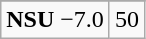<table class="wikitable">
<tr align="center">
</tr>
<tr align="center">
<td><strong>NSU</strong> −7.0</td>
<td>50</td>
</tr>
</table>
